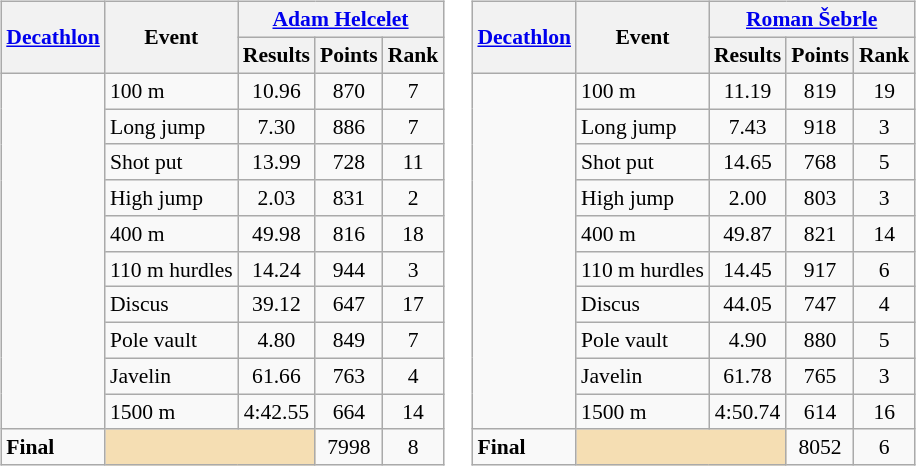<table>
<tr>
<td><br><table class=wikitable style="font-size:90%">
<tr>
<th rowspan="2"><a href='#'>Decathlon</a></th>
<th rowspan="2">Event</th>
<th colspan="3"><a href='#'>Adam Helcelet</a></th>
</tr>
<tr>
<th>Results</th>
<th>Points</th>
<th>Rank</th>
</tr>
<tr>
<td rowspan="10"></td>
<td>100 m</td>
<td align=center>10.96</td>
<td align=center>870</td>
<td align=center>7</td>
</tr>
<tr>
<td>Long jump</td>
<td align=center>7.30</td>
<td align=center>886</td>
<td align=center>7</td>
</tr>
<tr>
<td>Shot put</td>
<td align=center>13.99</td>
<td align=center>728</td>
<td align=center>11</td>
</tr>
<tr>
<td>High jump</td>
<td align=center>2.03</td>
<td align=center>831</td>
<td align=center>2</td>
</tr>
<tr>
<td>400 m</td>
<td align=center>49.98</td>
<td align=center>816</td>
<td align=center>18</td>
</tr>
<tr>
<td>110 m hurdles</td>
<td align=center>14.24</td>
<td align=center>944</td>
<td align=center>3</td>
</tr>
<tr>
<td>Discus</td>
<td align=center>39.12</td>
<td align=center>647</td>
<td align=center>17</td>
</tr>
<tr>
<td>Pole vault</td>
<td align=center>4.80</td>
<td align=center>849</td>
<td align=center>7</td>
</tr>
<tr>
<td>Javelin</td>
<td align=center>61.66</td>
<td align=center>763</td>
<td align=center>4</td>
</tr>
<tr>
<td>1500 m</td>
<td align=center>4:42.55</td>
<td align=center>664</td>
<td align=center>14</td>
</tr>
<tr>
<td><strong>Final</strong></td>
<td colspan="2" bgcolor="wheat"></td>
<td align=center>7998</td>
<td align=center>8</td>
</tr>
</table>
</td>
<td><br><table class=wikitable style="font-size:90%">
<tr>
<th rowspan="2"><a href='#'>Decathlon</a></th>
<th rowspan="2">Event</th>
<th colspan="3"><a href='#'>Roman Šebrle</a></th>
</tr>
<tr>
<th>Results</th>
<th>Points</th>
<th>Rank</th>
</tr>
<tr>
<td rowspan="10"></td>
<td>100 m</td>
<td align=center>11.19</td>
<td align=center>819</td>
<td align=center>19</td>
</tr>
<tr>
<td>Long jump</td>
<td align=center>7.43</td>
<td align=center>918</td>
<td align=center>3</td>
</tr>
<tr>
<td>Shot put</td>
<td align=center>14.65</td>
<td align=center>768</td>
<td align=center>5</td>
</tr>
<tr>
<td>High jump</td>
<td align=center>2.00</td>
<td align=center>803</td>
<td align=center>3</td>
</tr>
<tr>
<td>400 m</td>
<td align=center>49.87</td>
<td align=center>821</td>
<td align=center>14</td>
</tr>
<tr>
<td>110 m hurdles</td>
<td align=center>14.45</td>
<td align=center>917</td>
<td align=center>6</td>
</tr>
<tr>
<td>Discus</td>
<td align=center>44.05</td>
<td align=center>747</td>
<td align=center>4</td>
</tr>
<tr>
<td>Pole vault</td>
<td align=center>4.90</td>
<td align=center>880</td>
<td align=center>5</td>
</tr>
<tr>
<td>Javelin</td>
<td align=center>61.78</td>
<td align=center>765</td>
<td align=center>3</td>
</tr>
<tr>
<td>1500 m</td>
<td align=center>4:50.74</td>
<td align=center>614</td>
<td align=center>16</td>
</tr>
<tr>
<td><strong>Final</strong></td>
<td colspan="2" bgcolor="wheat"></td>
<td align=center>8052</td>
<td align=center>6</td>
</tr>
</table>
</td>
</tr>
</table>
